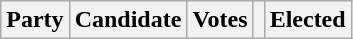<table class="wikitable">
<tr>
<th colspan="2">Party</th>
<th>Candidate</th>
<th>Votes</th>
<th></th>
<th>Elected<br>





</th>
</tr>
</table>
